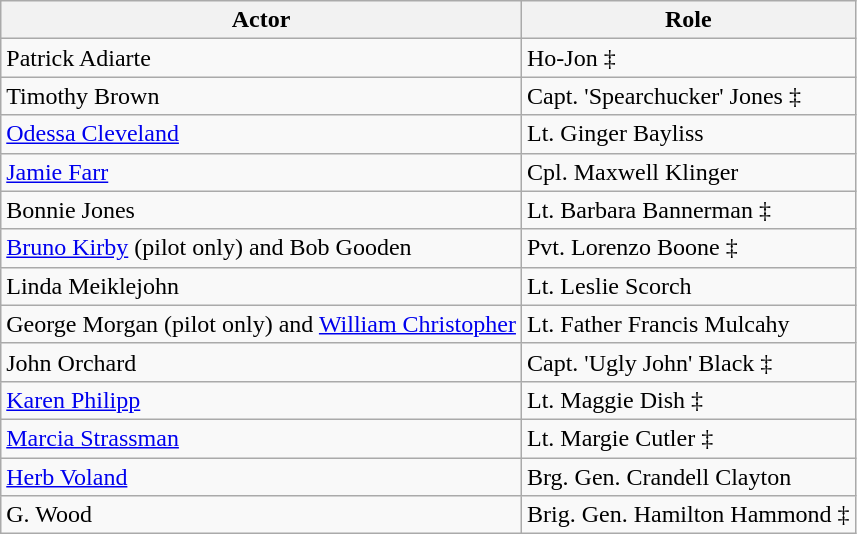<table class="wikitable">
<tr>
<th>Actor</th>
<th>Role</th>
</tr>
<tr>
<td>Patrick Adiarte</td>
<td>Ho-Jon ‡</td>
</tr>
<tr>
<td>Timothy Brown</td>
<td>Capt. 'Spearchucker' Jones ‡</td>
</tr>
<tr>
<td><a href='#'>Odessa Cleveland</a></td>
<td>Lt. Ginger Bayliss</td>
</tr>
<tr>
<td><a href='#'>Jamie Farr</a></td>
<td>Cpl. Maxwell Klinger</td>
</tr>
<tr>
<td>Bonnie Jones</td>
<td>Lt. Barbara Bannerman ‡</td>
</tr>
<tr>
<td><a href='#'>Bruno Kirby</a> (pilot only) and Bob Gooden</td>
<td>Pvt. Lorenzo Boone ‡</td>
</tr>
<tr>
<td>Linda Meiklejohn</td>
<td>Lt. Leslie Scorch</td>
</tr>
<tr>
<td>George Morgan (pilot only) and <a href='#'>William Christopher</a></td>
<td>Lt. Father Francis Mulcahy</td>
</tr>
<tr>
<td>John Orchard</td>
<td>Capt. 'Ugly John' Black ‡</td>
</tr>
<tr>
<td><a href='#'>Karen Philipp</a></td>
<td>Lt. Maggie Dish ‡</td>
</tr>
<tr>
<td><a href='#'>Marcia Strassman</a></td>
<td>Lt. Margie Cutler ‡</td>
</tr>
<tr>
<td><a href='#'>Herb Voland</a></td>
<td>Brg. Gen. Crandell Clayton</td>
</tr>
<tr>
<td>G. Wood</td>
<td>Brig. Gen. Hamilton Hammond ‡</td>
</tr>
</table>
